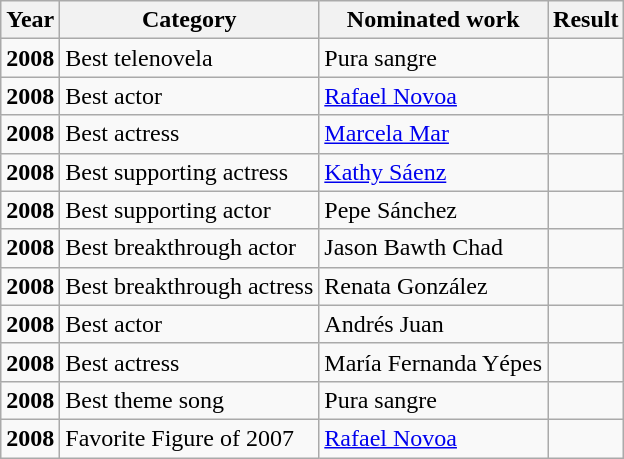<table class="wikitable">
<tr>
<th><strong>Year</strong></th>
<th><strong>Category</strong></th>
<th><strong>Nominated work</strong></th>
<th>Result</th>
</tr>
<tr>
<td><strong>2008</strong></td>
<td>Best telenovela</td>
<td>Pura sangre</td>
<td></td>
</tr>
<tr>
<td><strong>2008</strong></td>
<td>Best actor</td>
<td><a href='#'>Rafael Novoa</a></td>
<td></td>
</tr>
<tr>
<td><strong>2008</strong></td>
<td>Best actress</td>
<td><a href='#'>Marcela Mar</a></td>
<td></td>
</tr>
<tr>
<td><strong>2008</strong></td>
<td>Best supporting actress</td>
<td><a href='#'>Kathy Sáenz</a></td>
<td></td>
</tr>
<tr>
<td><strong>2008</strong></td>
<td>Best supporting actor</td>
<td>Pepe Sánchez</td>
<td></td>
</tr>
<tr>
<td><strong>2008</strong></td>
<td>Best breakthrough actor</td>
<td>Jason Bawth Chad</td>
<td></td>
</tr>
<tr>
<td><strong>2008</strong></td>
<td>Best breakthrough actress</td>
<td>Renata González</td>
<td></td>
</tr>
<tr>
<td><strong>2008</strong></td>
<td>Best actor</td>
<td>Andrés Juan</td>
<td></td>
</tr>
<tr>
<td><strong>2008</strong></td>
<td>Best actress</td>
<td>María Fernanda Yépes</td>
<td></td>
</tr>
<tr>
<td><strong>2008</strong></td>
<td>Best theme song</td>
<td>Pura sangre</td>
<td></td>
</tr>
<tr>
<td><strong>2008</strong></td>
<td>Favorite Figure of 2007</td>
<td><a href='#'>Rafael Novoa</a></td>
<td></td>
</tr>
</table>
